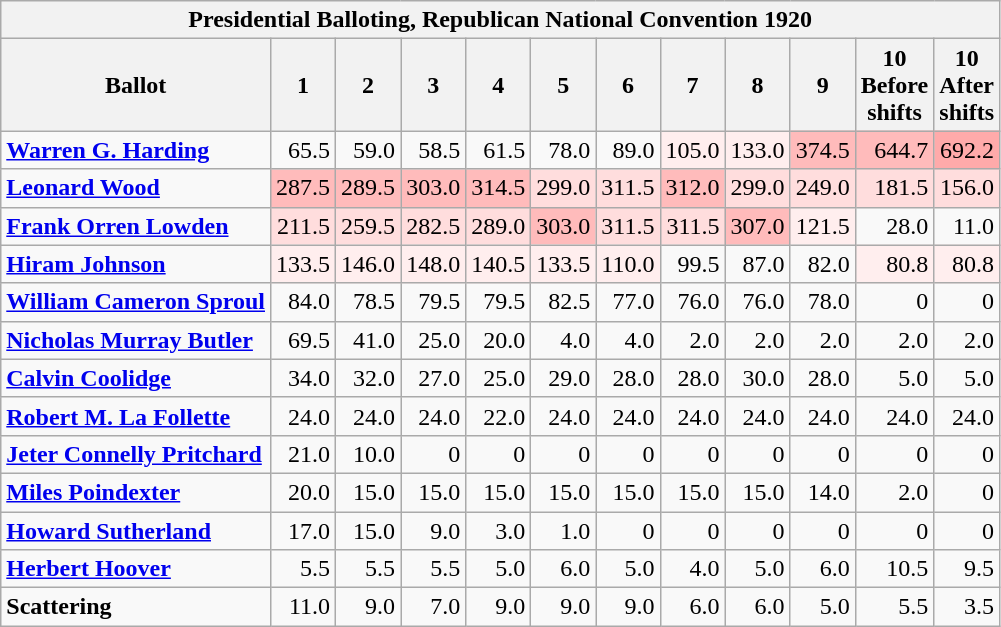<table class="wikitable" style="text-align:right;">
<tr>
<th colspan="12">Presidential Balloting, Republican National Convention 1920</th>
</tr>
<tr>
<th>Ballot</th>
<th>1</th>
<th>2</th>
<th>3</th>
<th>4</th>
<th>5</th>
<th>6</th>
<th>7</th>
<th>8</th>
<th>9</th>
<th><strong>10</strong> <br>Before <br>shifts</th>
<th><strong>10</strong><br> After<br> shifts</th>
</tr>
<tr>
<td align=left><strong> <a href='#'>Warren G. Harding</a></strong></td>
<td>65.5</td>
<td>59.0</td>
<td>58.5</td>
<td>61.5</td>
<td>78.0</td>
<td>89.0</td>
<td style="background:#fee;">105.0</td>
<td style="background:#fee;">133.0</td>
<td style="background:#fbb;">374.5</td>
<td style="background:#fbb;">644.7</td>
<td style="background:#faa;">692.2</td>
</tr>
<tr>
<td align=left><strong> <a href='#'>Leonard Wood</a></strong></td>
<td style="background:#fbb;">287.5</td>
<td style="background:#fbb;">289.5</td>
<td style="background:#fbb;">303.0</td>
<td style="background:#fbb;">314.5</td>
<td style="background:#fdd;">299.0</td>
<td style="background:#fdd;">311.5</td>
<td style="background:#fbb;">312.0</td>
<td style="background:#fdd;">299.0</td>
<td style="background:#fdd;">249.0</td>
<td style="background:#fdd;">181.5</td>
<td style="background:#fdd;">156.0</td>
</tr>
<tr>
<td align=left><strong> <a href='#'>Frank Orren Lowden</a></strong></td>
<td style="background:#fdd;">211.5</td>
<td style="background:#fdd;">259.5</td>
<td style="background:#fdd;">282.5</td>
<td style="background:#fdd;">289.0</td>
<td style="background:#fbb;">303.0</td>
<td style="background:#fdd;">311.5</td>
<td style="background:#fdd;">311.5</td>
<td style="background:#fbb;">307.0</td>
<td style="background:#fee;">121.5</td>
<td>28.0</td>
<td>11.0</td>
</tr>
<tr>
<td align=left><strong> <a href='#'>Hiram Johnson</a></strong></td>
<td style="background:#fee;">133.5</td>
<td style="background:#fee;">146.0</td>
<td style="background:#fee;">148.0</td>
<td style="background:#fee;">140.5</td>
<td style="background:#fee;">133.5</td>
<td style="background:#fee;">110.0</td>
<td>99.5</td>
<td>87.0</td>
<td>82.0</td>
<td style="background:#fee;">80.8</td>
<td style="background:#fee;">80.8</td>
</tr>
<tr>
<td align=left><strong> <a href='#'>William Cameron Sproul</a></strong></td>
<td>84.0</td>
<td>78.5</td>
<td>79.5</td>
<td>79.5</td>
<td>82.5</td>
<td>77.0</td>
<td>76.0</td>
<td>76.0</td>
<td>78.0</td>
<td>0</td>
<td>0</td>
</tr>
<tr>
<td align=left><strong> <a href='#'>Nicholas Murray Butler</a></strong></td>
<td>69.5</td>
<td>41.0</td>
<td>25.0</td>
<td>20.0</td>
<td>4.0</td>
<td>4.0</td>
<td>2.0</td>
<td>2.0</td>
<td>2.0</td>
<td>2.0</td>
<td>2.0</td>
</tr>
<tr>
<td align=left><strong> <a href='#'>Calvin Coolidge</a></strong></td>
<td>34.0</td>
<td>32.0</td>
<td>27.0</td>
<td>25.0</td>
<td>29.0</td>
<td>28.0</td>
<td>28.0</td>
<td>30.0</td>
<td>28.0</td>
<td>5.0</td>
<td>5.0</td>
</tr>
<tr>
<td align=left><strong> <a href='#'>Robert M. La Follette</a></strong></td>
<td>24.0</td>
<td>24.0</td>
<td>24.0</td>
<td>22.0</td>
<td>24.0</td>
<td>24.0</td>
<td>24.0</td>
<td>24.0</td>
<td>24.0</td>
<td>24.0</td>
<td>24.0</td>
</tr>
<tr>
<td align=left><strong> <a href='#'>Jeter Connelly Pritchard</a></strong></td>
<td>21.0</td>
<td>10.0</td>
<td>0</td>
<td>0</td>
<td>0</td>
<td>0</td>
<td>0</td>
<td>0</td>
<td>0</td>
<td>0</td>
<td>0</td>
</tr>
<tr>
<td align=left><strong> <a href='#'>Miles Poindexter</a></strong></td>
<td>20.0</td>
<td>15.0</td>
<td>15.0</td>
<td>15.0</td>
<td>15.0</td>
<td>15.0</td>
<td>15.0</td>
<td>15.0</td>
<td>14.0</td>
<td>2.0</td>
<td>0</td>
</tr>
<tr>
<td align=left><strong><a href='#'>Howard Sutherland</a></strong></td>
<td>17.0</td>
<td>15.0</td>
<td>9.0</td>
<td>3.0</td>
<td>1.0</td>
<td>0</td>
<td>0</td>
<td>0</td>
<td>0</td>
<td>0</td>
<td>0</td>
</tr>
<tr>
<td align=left><strong> <a href='#'>Herbert Hoover</a></strong></td>
<td>5.5</td>
<td>5.5</td>
<td>5.5</td>
<td>5.0</td>
<td>6.0</td>
<td>5.0</td>
<td>4.0</td>
<td>5.0</td>
<td>6.0</td>
<td>10.5</td>
<td>9.5</td>
</tr>
<tr>
<td align=left><strong> Scattering</strong></td>
<td>11.0</td>
<td>9.0</td>
<td>7.0</td>
<td>9.0</td>
<td>9.0</td>
<td>9.0</td>
<td>6.0</td>
<td>6.0</td>
<td>5.0</td>
<td>5.5</td>
<td>3.5</td>
</tr>
</table>
